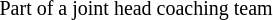<table style="text-align: left">
<tr>
<td><small>Part of a joint head coaching team</small></td>
</tr>
</table>
